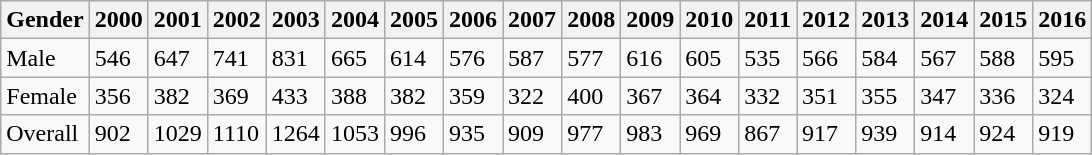<table class="wikitable">
<tr>
<th>Gender</th>
<th>2000</th>
<th>2001</th>
<th>2002</th>
<th>2003</th>
<th>2004</th>
<th>2005</th>
<th>2006</th>
<th>2007</th>
<th>2008</th>
<th>2009</th>
<th>2010</th>
<th>2011</th>
<th>2012</th>
<th>2013</th>
<th>2014</th>
<th>2015</th>
<th>2016</th>
</tr>
<tr>
<td>Male</td>
<td>546</td>
<td>647</td>
<td>741</td>
<td>831</td>
<td>665</td>
<td>614</td>
<td>576</td>
<td>587</td>
<td>577</td>
<td>616</td>
<td>605</td>
<td>535</td>
<td>566</td>
<td>584</td>
<td>567</td>
<td>588</td>
<td>595</td>
</tr>
<tr>
<td>Female</td>
<td>356</td>
<td>382</td>
<td>369</td>
<td>433</td>
<td>388</td>
<td>382</td>
<td>359</td>
<td>322</td>
<td>400</td>
<td>367</td>
<td>364</td>
<td>332</td>
<td>351</td>
<td>355</td>
<td>347</td>
<td>336</td>
<td>324</td>
</tr>
<tr>
<td>Overall</td>
<td>902</td>
<td>1029</td>
<td>1110</td>
<td>1264</td>
<td>1053</td>
<td>996</td>
<td>935</td>
<td>909</td>
<td>977</td>
<td>983</td>
<td>969</td>
<td>867</td>
<td>917</td>
<td>939</td>
<td>914</td>
<td>924</td>
<td>919</td>
</tr>
</table>
